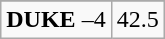<table class="wikitable">
<tr align="center">
</tr>
<tr align="center">
<td><strong>DUKE</strong> –4</td>
<td>42.5</td>
</tr>
</table>
